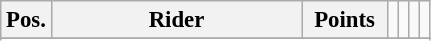<table class="wikitable" style="font-size: 95%">
<tr valign=top >
<th width=20px valign=middle>Pos.</th>
<th width=160px valign=middle>Rider</th>
<th width=50px valign=middle>Points</th>
<td></td>
<td></td>
<td></td>
<td></td>
</tr>
<tr>
</tr>
<tr>
</tr>
</table>
